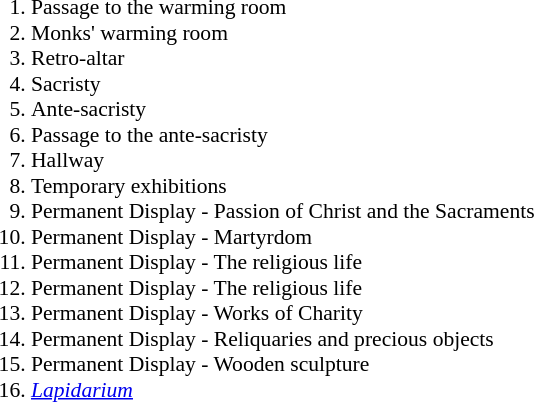<table align="left">
<tr>
<td><br><table style="white-space:nowrap">
<tr>
<td style="font-size: 90%;" align=left width="75%"><br><ol><li>Passage to the warming room</li><li>Monks' warming room</li><li>Retro-altar</li><li>Sacristy</li><li>Ante-sacristy</li><li>Passage to the ante-sacristy</li><li>Hallway</li><li>Temporary exhibitions</li><li>Permanent Display - Passion of Christ and the Sacraments</li><li>Permanent Display - Martyrdom</li><li>Permanent Display - The religious life</li><li>Permanent Display - The religious life</li><li>Permanent Display - Works of Charity</li><li>Permanent Display - Reliquaries and precious objects</li><li>Permanent Display - Wooden sculpture</li><li><em><a href='#'>Lapidarium</a></em></li></ol></td>
<td></td>
</tr>
</table>
</td>
</tr>
</table>
